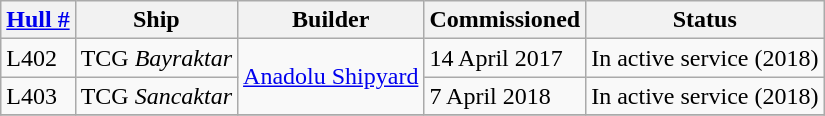<table class="wikitable" border="1">
<tr>
<th><a href='#'>Hull #</a></th>
<th>Ship</th>
<th>Builder</th>
<th>Commissioned</th>
<th>Status</th>
</tr>
<tr>
<td>L402</td>
<td>TCG <em>Bayraktar</em></td>
<td rowspan=2><a href='#'>Anadolu Shipyard</a></td>
<td>14 April 2017</td>
<td>In active service (2018)</td>
</tr>
<tr>
<td>L403</td>
<td>TCG <em>Sancaktar</em></td>
<td>7 April 2018</td>
<td>In active service (2018)</td>
</tr>
<tr>
</tr>
</table>
